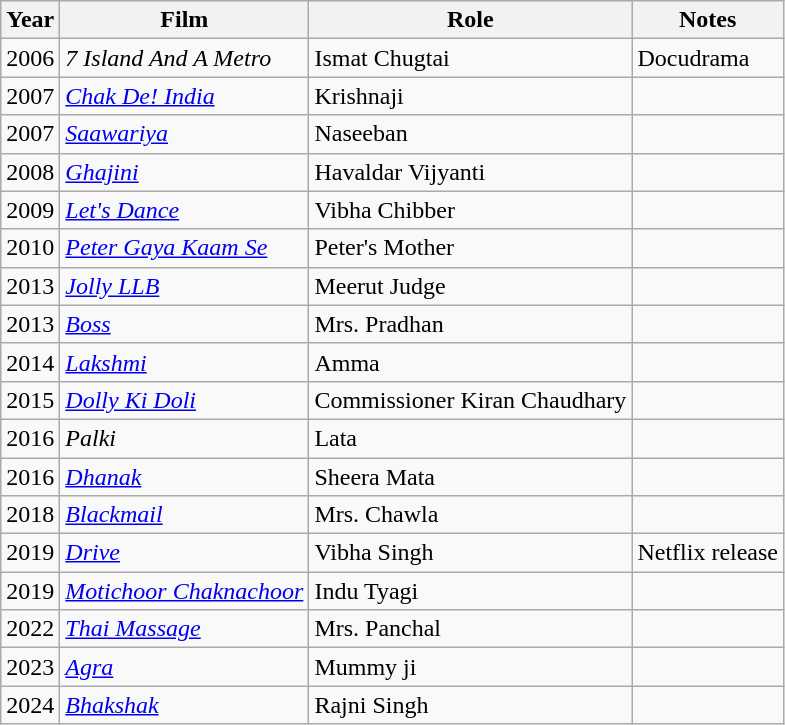<table class="wikitable sortable plainrowheaders" style="font-size:100%">
<tr style="text-align:center;">
<th scope="col">Year</th>
<th scope="col">Film</th>
<th scope="col">Role</th>
<th scope="col" class="unsortable">Notes</th>
</tr>
<tr>
<td>2006</td>
<td><em>7 Island And A Metro</em></td>
<td>Ismat Chugtai</td>
<td>Docudrama</td>
</tr>
<tr>
<td>2007</td>
<td><em><a href='#'>Chak De! India</a></em></td>
<td>Krishnaji</td>
<td></td>
</tr>
<tr>
<td>2007</td>
<td><em><a href='#'>Saawariya</a></em></td>
<td>Naseeban</td>
<td></td>
</tr>
<tr>
<td>2008</td>
<td><em><a href='#'>Ghajini</a></em></td>
<td>Havaldar Vijyanti</td>
<td></td>
</tr>
<tr>
<td>2009</td>
<td><em><a href='#'>Let's Dance</a></em></td>
<td>Vibha Chibber</td>
<td></td>
</tr>
<tr>
<td>2010</td>
<td><em><a href='#'>Peter Gaya Kaam Se</a></em></td>
<td>Peter's Mother</td>
<td></td>
</tr>
<tr>
<td>2013</td>
<td><em><a href='#'>Jolly LLB</a></em></td>
<td>Meerut Judge</td>
<td></td>
</tr>
<tr>
<td>2013</td>
<td><em><a href='#'>Boss</a></em></td>
<td>Mrs. Pradhan</td>
<td></td>
</tr>
<tr>
<td>2014</td>
<td><em><a href='#'>Lakshmi</a></em></td>
<td>Amma</td>
<td></td>
</tr>
<tr>
<td>2015</td>
<td><em><a href='#'>Dolly Ki Doli</a></em></td>
<td>Commissioner Kiran Chaudhary</td>
<td></td>
</tr>
<tr>
<td>2016</td>
<td><em>Palki</em></td>
<td>Lata</td>
<td></td>
</tr>
<tr>
<td>2016</td>
<td><em><a href='#'>Dhanak</a></em></td>
<td>Sheera Mata</td>
<td></td>
</tr>
<tr>
<td>2018</td>
<td><em><a href='#'>Blackmail</a></em></td>
<td>Mrs. Chawla</td>
<td></td>
</tr>
<tr>
<td>2019</td>
<td><em><a href='#'>Drive</a></em></td>
<td>Vibha Singh</td>
<td>Netflix release</td>
</tr>
<tr>
<td>2019</td>
<td><em><a href='#'>Motichoor Chaknachoor</a></em></td>
<td>Indu Tyagi</td>
<td></td>
</tr>
<tr>
<td>2022</td>
<td><em><a href='#'>Thai Massage</a></em></td>
<td>Mrs. Panchal</td>
<td></td>
</tr>
<tr>
<td>2023</td>
<td><em><a href='#'>Agra</a></em></td>
<td>Mummy ji</td>
<td></td>
</tr>
<tr>
<td>2024</td>
<td><em><a href='#'>Bhakshak</a></em></td>
<td>Rajni Singh</td>
<td></td>
</tr>
</table>
